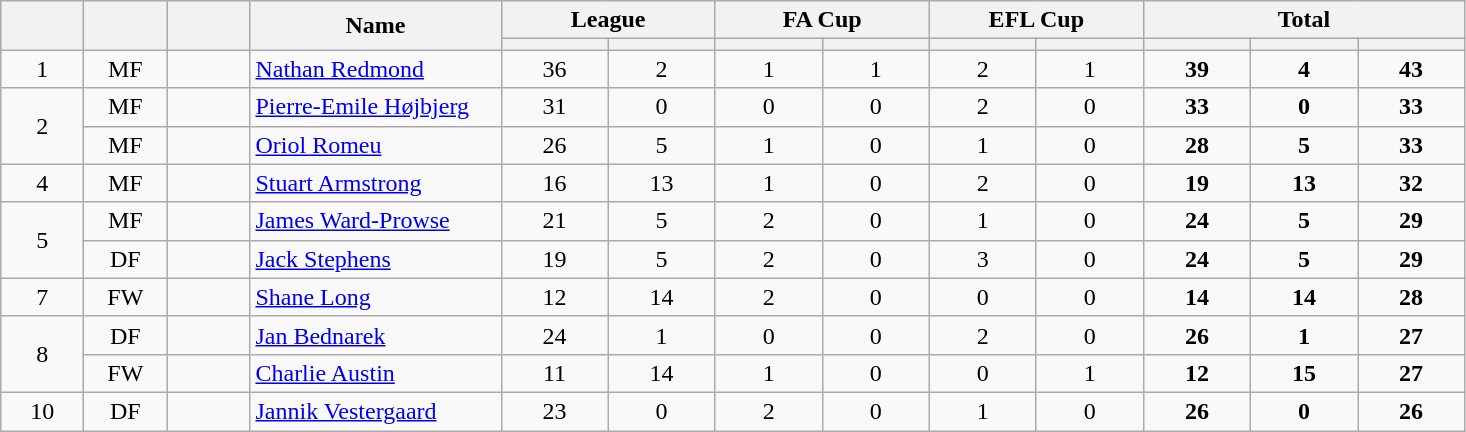<table class="wikitable plainrowheaders" style="text-align:center;">
<tr>
<th scope="col" rowspan="2" style="width:3em;"></th>
<th scope="col" rowspan="2" style="width:3em;"></th>
<th scope="col" rowspan="2" style="width:3em;"></th>
<th scope="col" rowspan="2" style="width:10em;">Name</th>
<th scope="col" colspan="2">League</th>
<th scope="col" colspan="2">FA Cup</th>
<th scope="col" colspan="2">EFL Cup</th>
<th scope="col" colspan="3">Total</th>
</tr>
<tr>
<th scope="col" style="width:4em;"></th>
<th scope="col" style="width:4em;"></th>
<th scope="col" style="width:4em;"></th>
<th scope="col" style="width:4em;"></th>
<th scope="col" style="width:4em;"></th>
<th scope="col" style="width:4em;"></th>
<th scope="col" style="width:4em;"></th>
<th scope="col" style="width:4em;"></th>
<th scope="col" style="width:4em;"></th>
</tr>
<tr>
<td>1</td>
<td>MF</td>
<td></td>
<td align="left"><a href='#'>Nathan Redmond</a></td>
<td>36</td>
<td>2</td>
<td>1</td>
<td>1</td>
<td>2</td>
<td>1</td>
<td><strong>39</strong></td>
<td><strong>4</strong></td>
<td><strong>43</strong></td>
</tr>
<tr>
<td rowspan="2">2</td>
<td>MF</td>
<td></td>
<td align="left"><a href='#'>Pierre-Emile Højbjerg</a></td>
<td>31</td>
<td>0</td>
<td>0</td>
<td>0</td>
<td>2</td>
<td>0</td>
<td><strong>33</strong></td>
<td><strong>0</strong></td>
<td><strong>33</strong></td>
</tr>
<tr>
<td>MF</td>
<td></td>
<td align="left"><a href='#'>Oriol Romeu</a></td>
<td>26</td>
<td>5</td>
<td>1</td>
<td>0</td>
<td>1</td>
<td>0</td>
<td><strong>28</strong></td>
<td><strong>5</strong></td>
<td><strong>33</strong></td>
</tr>
<tr>
<td>4</td>
<td>MF</td>
<td></td>
<td align="left"><a href='#'>Stuart Armstrong</a></td>
<td>16</td>
<td>13</td>
<td>1</td>
<td>0</td>
<td>2</td>
<td>0</td>
<td><strong>19</strong></td>
<td><strong>13</strong></td>
<td><strong>32</strong></td>
</tr>
<tr>
<td rowspan="2">5</td>
<td>MF</td>
<td></td>
<td align="left"><a href='#'>James Ward-Prowse</a></td>
<td>21</td>
<td>5</td>
<td>2</td>
<td>0</td>
<td>1</td>
<td>0</td>
<td><strong>24</strong></td>
<td><strong>5</strong></td>
<td><strong>29</strong></td>
</tr>
<tr>
<td>DF</td>
<td></td>
<td align="left"><a href='#'>Jack Stephens</a></td>
<td>19</td>
<td>5</td>
<td>2</td>
<td>0</td>
<td>3</td>
<td>0</td>
<td><strong>24</strong></td>
<td><strong>5</strong></td>
<td><strong>29</strong></td>
</tr>
<tr>
<td>7</td>
<td>FW</td>
<td></td>
<td align="left"><a href='#'>Shane Long</a></td>
<td>12</td>
<td>14</td>
<td>2</td>
<td>0</td>
<td>0</td>
<td>0</td>
<td><strong>14</strong></td>
<td><strong>14</strong></td>
<td><strong>28</strong></td>
</tr>
<tr>
<td rowspan="2">8</td>
<td>DF</td>
<td></td>
<td align="left"><a href='#'>Jan Bednarek</a></td>
<td>24</td>
<td>1</td>
<td>0</td>
<td>0</td>
<td>2</td>
<td>0</td>
<td><strong>26</strong></td>
<td><strong>1</strong></td>
<td><strong>27</strong></td>
</tr>
<tr>
<td>FW</td>
<td></td>
<td align="left"><a href='#'>Charlie Austin</a></td>
<td>11</td>
<td>14</td>
<td>1</td>
<td>0</td>
<td>0</td>
<td>1</td>
<td><strong>12</strong></td>
<td><strong>15</strong></td>
<td><strong>27</strong></td>
</tr>
<tr>
<td>10</td>
<td>DF</td>
<td></td>
<td align="left"><a href='#'>Jannik Vestergaard</a></td>
<td>23</td>
<td>0</td>
<td>2</td>
<td>0</td>
<td>1</td>
<td>0</td>
<td><strong>26</strong></td>
<td><strong>0</strong></td>
<td><strong>26</strong></td>
</tr>
</table>
